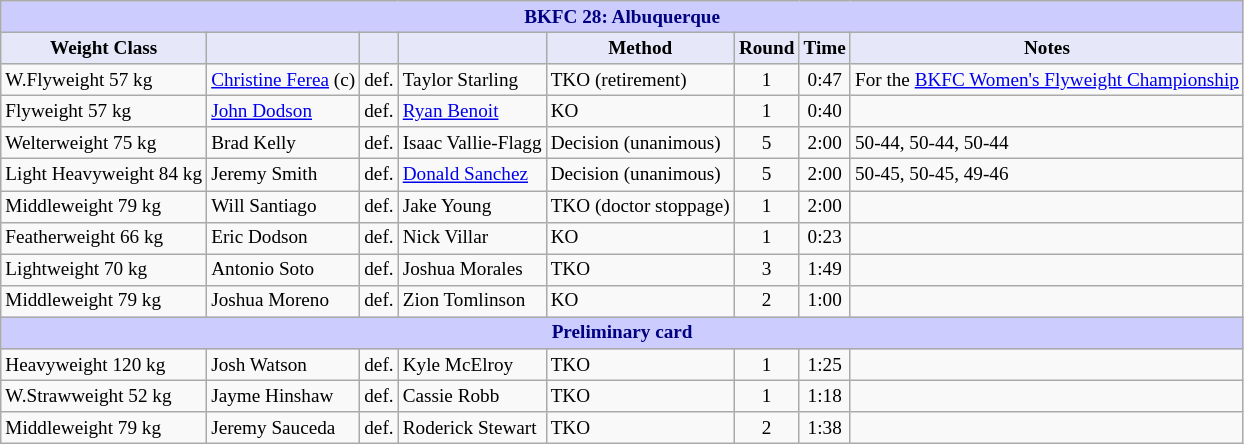<table class="wikitable" style="font-size: 80%;">
<tr>
<th colspan="8" style="background-color: #ccf; color: #000080; text-align: center;"><strong>BKFC 28: Albuquerque</strong></th>
</tr>
<tr>
<th colspan="1" style="background-color: #E6E8FA; color: #000000; text-align: center;">Weight Class</th>
<th colspan="1" style="background-color: #E6E8FA; color: #000000; text-align: center;"></th>
<th colspan="1" style="background-color: #E6E8FA; color: #000000; text-align: center;"></th>
<th colspan="1" style="background-color: #E6E8FA; color: #000000; text-align: center;"></th>
<th colspan="1" style="background-color: #E6E8FA; color: #000000; text-align: center;">Method</th>
<th colspan="1" style="background-color: #E6E8FA; color: #000000; text-align: center;">Round</th>
<th colspan="1" style="background-color: #E6E8FA; color: #000000; text-align: center;">Time</th>
<th colspan="1" style="background-color: #E6E8FA; color: #000000; text-align: center;">Notes</th>
</tr>
<tr>
<td>W.Flyweight 57 kg</td>
<td> <a href='#'>Christine Ferea</a> (c)</td>
<td align=center>def.</td>
<td> Taylor Starling</td>
<td>TKO (retirement)</td>
<td align=center>1</td>
<td align=center>0:47</td>
<td>For the <a href='#'>BKFC Women's Flyweight Championship</a></td>
</tr>
<tr>
<td>Flyweight 57 kg</td>
<td> <a href='#'>John Dodson</a></td>
<td align=center>def.</td>
<td> <a href='#'>Ryan Benoit</a></td>
<td>KO</td>
<td align=center>1</td>
<td align=center>0:40</td>
<td></td>
</tr>
<tr>
<td>Welterweight 75 kg</td>
<td> Brad Kelly</td>
<td align=center>def.</td>
<td> Isaac Vallie-Flagg</td>
<td>Decision (unanimous)</td>
<td align=center>5</td>
<td align=center>2:00</td>
<td>50-44, 50-44, 50-44</td>
</tr>
<tr>
<td>Light Heavyweight 84 kg</td>
<td> Jeremy Smith</td>
<td align=center>def.</td>
<td> <a href='#'>Donald Sanchez</a></td>
<td>Decision (unanimous)</td>
<td align=center>5</td>
<td align=center>2:00</td>
<td>50-45, 50-45, 49-46</td>
</tr>
<tr>
<td>Middleweight 79 kg</td>
<td> Will Santiago</td>
<td align=center>def.</td>
<td> Jake Young</td>
<td>TKO (doctor stoppage)</td>
<td align=center>1</td>
<td align=center>2:00</td>
<td></td>
</tr>
<tr>
<td>Featherweight 66 kg</td>
<td> Eric Dodson</td>
<td align=center>def.</td>
<td> Nick Villar</td>
<td>KO</td>
<td align=center>1</td>
<td align=center>0:23</td>
<td></td>
</tr>
<tr>
<td>Lightweight 70 kg</td>
<td> Antonio Soto</td>
<td align=center>def.</td>
<td> Joshua Morales</td>
<td>TKO</td>
<td align=center>3</td>
<td align=center>1:49</td>
<td></td>
</tr>
<tr>
<td>Middleweight 79 kg</td>
<td> Joshua Moreno</td>
<td align=center>def.</td>
<td> Zion Tomlinson</td>
<td>KO</td>
<td align=center>2</td>
<td align=center>1:00</td>
<td></td>
</tr>
<tr>
<th colspan="8" style="background-color: #ccf; color: #000080; text-align: center;"><strong>Preliminary card</strong></th>
</tr>
<tr>
<td>Heavyweight 120 kg</td>
<td> Josh Watson</td>
<td align=center>def.</td>
<td> Kyle McElroy</td>
<td>TKO</td>
<td align=center>1</td>
<td align=center>1:25</td>
<td></td>
</tr>
<tr>
<td>W.Strawweight 52 kg</td>
<td> Jayme Hinshaw</td>
<td align=center>def.</td>
<td> Cassie Robb</td>
<td>TKO</td>
<td align=center>1</td>
<td align=center>1:18</td>
<td></td>
</tr>
<tr>
<td>Middleweight 79 kg</td>
<td> Jeremy Sauceda</td>
<td align=center>def.</td>
<td> Roderick Stewart</td>
<td>TKO</td>
<td align=center>2</td>
<td align=center>1:38</td>
<td></td>
</tr>
</table>
